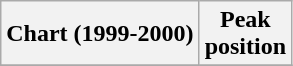<table class="wikitable sortable">
<tr>
<th align="left">Chart (1999-2000)</th>
<th align="center">Peak<br>position</th>
</tr>
<tr>
</tr>
</table>
